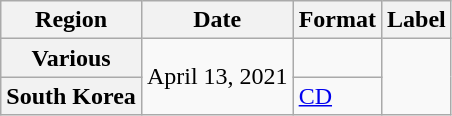<table class="wikitable plainrowheaders">
<tr>
<th>Region</th>
<th>Date</th>
<th>Format</th>
<th>Label</th>
</tr>
<tr>
<th scope="row">Various</th>
<td rowspan="2">April 13, 2021</td>
<td></td>
<td rowspan="2"></td>
</tr>
<tr>
<th scope="row">South Korea</th>
<td><a href='#'>CD</a></td>
</tr>
</table>
